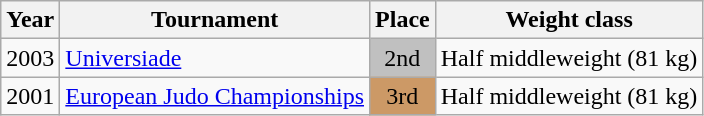<table class=wikitable>
<tr>
<th>Year</th>
<th>Tournament</th>
<th>Place</th>
<th>Weight class</th>
</tr>
<tr>
<td>2003</td>
<td><a href='#'>Universiade</a></td>
<td bgcolor="silver" align="center">2nd</td>
<td>Half middleweight (81 kg)</td>
</tr>
<tr>
<td>2001</td>
<td><a href='#'>European Judo Championships</a></td>
<td bgcolor="cc9966" align="center">3rd</td>
<td>Half middleweight (81 kg)</td>
</tr>
</table>
